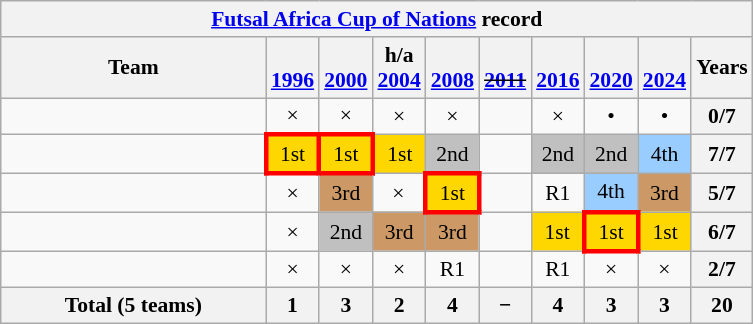<table class="wikitable" style="text-align:center; font-size:90%">
<tr>
<th colspan=10><a href='#'>Futsal Africa Cup of Nations</a> record</th>
</tr>
<tr>
<th width=170>Team</th>
<th><br><a href='#'>1996</a></th>
<th><br><a href='#'>2000</a></th>
<th>h/a<br><a href='#'>2004</a></th>
<th><br><a href='#'>2008</a></th>
<th><br><s><a href='#'>2011</a></s></th>
<th><br><a href='#'>2016</a></th>
<th><br><a href='#'>2020</a></th>
<th><br><a href='#'>2024</a></th>
<th>Years</th>
</tr>
<tr>
<td align=left></td>
<td>×</td>
<td>×</td>
<td>×</td>
<td>×</td>
<td></td>
<td>×</td>
<td>•</td>
<td>•</td>
<th>0/7</th>
</tr>
<tr>
<td align=left></td>
<td bgcolor=gold style="border:3px solid red">1st</td>
<td bgcolor=gold style="border:3px solid red">1st</td>
<td bgcolor=gold>1st</td>
<td bgcolor=silver>2nd</td>
<td></td>
<td bgcolor=silver>2nd</td>
<td bgcolor=silver>2nd</td>
<td bgcolor=9acdff>4th</td>
<th>7/7</th>
</tr>
<tr>
<td align=left></td>
<td>×</td>
<td bgcolor=cc9966>3rd</td>
<td>×</td>
<td bgcolor=gold style="border:3px solid red">1st</td>
<td></td>
<td>R1</td>
<td bgcolor=9acdff>4th</td>
<td bgcolor=cc9966>3rd</td>
<th>5/7</th>
</tr>
<tr>
<td align=left></td>
<td>×</td>
<td bgcolor=silver>2nd</td>
<td bgcolor=cc9966>3rd</td>
<td bgcolor=cc9966>3rd</td>
<td></td>
<td bgcolor=gold>1st</td>
<td bgcolor=gold style="border:3px solid red">1st</td>
<td bgcolor=gold>1st</td>
<th>6/7</th>
</tr>
<tr>
<td align=left></td>
<td>×</td>
<td>×</td>
<td>×</td>
<td>R1</td>
<td></td>
<td>R1</td>
<td>×</td>
<td>×</td>
<th>2/7</th>
</tr>
<tr>
<th>Total (5 teams)</th>
<th>1</th>
<th>3</th>
<th>2</th>
<th>4</th>
<th>−</th>
<th>4</th>
<th>3</th>
<th>3</th>
<th>20</th>
</tr>
</table>
